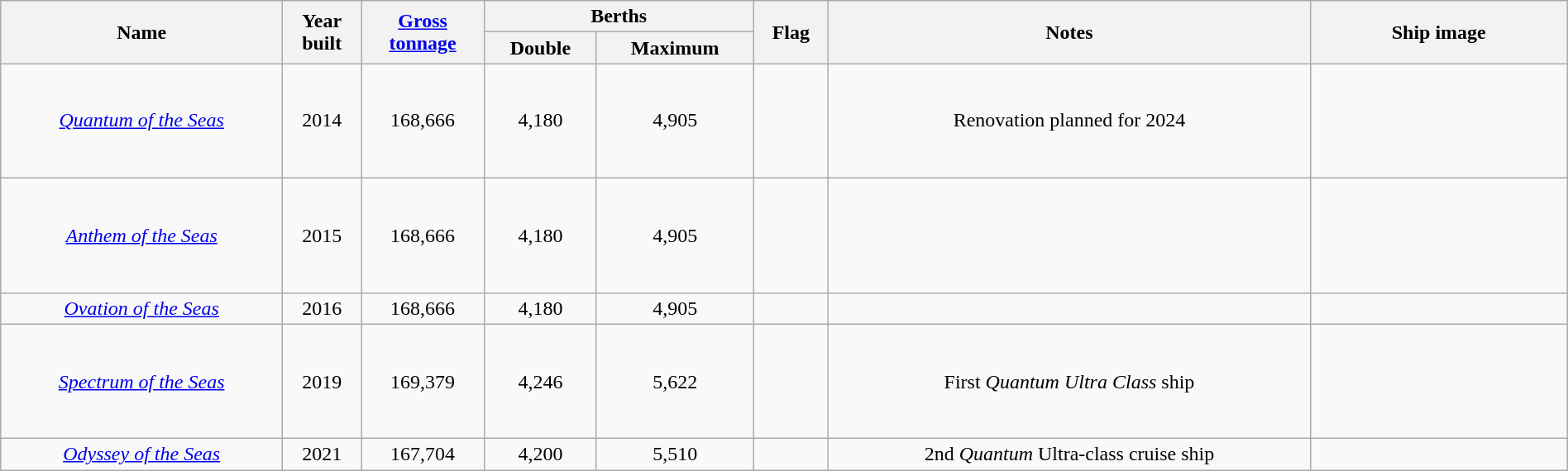<table class="wikitable sortable" style="width: 100%; text-align: center;">
<tr>
<th rowspan="2">Name</th>
<th rowspan="2">Year<br>built</th>
<th rowspan="2"><a href='#'>Gross<br>tonnage</a></th>
<th colspan="2">Berths</th>
<th rowspan="2">Flag</th>
<th rowspan="2"class=unsortable>Notes</th>
<th rowspan="2" style="width:200px;" class=unsortable>Ship image</th>
</tr>
<tr>
<th>Double</th>
<th>Maximum</th>
</tr>
<tr>
<td><em><a href='#'>Quantum of the Seas</a></em></td>
<td>2014</td>
<td>168,666</td>
<td>4,180</td>
<td>4,905</td>
<td></td>
<td>Renovation planned for 2024</td>
<td style="height:85px;"></td>
</tr>
<tr>
<td><em><a href='#'>Anthem of the Seas</a></em></td>
<td>2015</td>
<td>168,666</td>
<td>4,180</td>
<td>4,905</td>
<td></td>
<td></td>
<td style="height:85px;"></td>
</tr>
<tr>
<td><em><a href='#'>Ovation of the Seas</a></em></td>
<td>2016</td>
<td>168,666</td>
<td>4,180</td>
<td>4,905</td>
<td></td>
<td></td>
<td></td>
</tr>
<tr>
<td><em><a href='#'>Spectrum of the Seas</a></em></td>
<td>2019</td>
<td>169,379</td>
<td>4,246</td>
<td>5,622</td>
<td></td>
<td>First <em>Quantum Ultra Class</em> ship</td>
<td style="height:85px;"></td>
</tr>
<tr>
<td><em><a href='#'>Odyssey of the Seas</a></em></td>
<td>2021</td>
<td>167,704</td>
<td>4,200</td>
<td>5,510</td>
<td></td>
<td>2nd <em>Quantum</em> Ultra-class cruise ship</td>
<td></td>
</tr>
</table>
